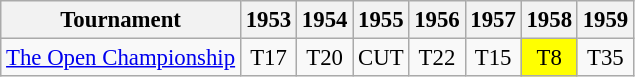<table class="wikitable" style="font-size:95%;text-align:center;">
<tr>
<th>Tournament</th>
<th>1953</th>
<th>1954</th>
<th>1955</th>
<th>1956</th>
<th>1957</th>
<th>1958</th>
<th>1959</th>
</tr>
<tr>
<td align=left><a href='#'>The Open Championship</a></td>
<td>T17</td>
<td>T20</td>
<td>CUT</td>
<td>T22</td>
<td>T15</td>
<td style="background:yellow;">T8</td>
<td>T35</td>
</tr>
</table>
